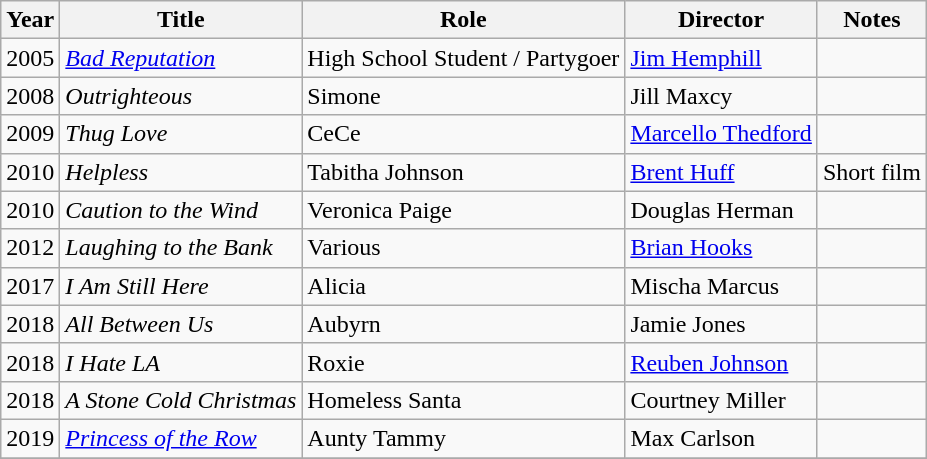<table class="wikitable sortable plainrowheaders">
<tr>
<th scope="col">Year</th>
<th scope="col">Title</th>
<th scope="col">Role</th>
<th scope="col">Director</th>
<th scope="col" class="unsortable">Notes</th>
</tr>
<tr>
<td>2005</td>
<td><em><a href='#'>Bad Reputation</a></em></td>
<td>High School Student / Partygoer</td>
<td><a href='#'>Jim Hemphill</a></td>
<td></td>
</tr>
<tr>
<td>2008</td>
<td><em>Outrighteous</em></td>
<td>Simone</td>
<td>Jill Maxcy</td>
<td></td>
</tr>
<tr>
<td>2009</td>
<td><em>Thug Love</em></td>
<td>CeCe</td>
<td><a href='#'>Marcello Thedford</a></td>
<td></td>
</tr>
<tr>
<td>2010</td>
<td><em>Helpless</em></td>
<td>Tabitha Johnson</td>
<td><a href='#'>Brent Huff</a></td>
<td>Short film</td>
</tr>
<tr>
<td>2010</td>
<td><em>Caution to the Wind</em></td>
<td>Veronica Paige</td>
<td>Douglas Herman</td>
<td></td>
</tr>
<tr>
<td>2012</td>
<td><em>Laughing to the Bank</em></td>
<td>Various</td>
<td><a href='#'>Brian Hooks</a></td>
<td></td>
</tr>
<tr>
<td>2017</td>
<td><em>I Am Still Here</em></td>
<td>Alicia</td>
<td>Mischa Marcus</td>
<td></td>
</tr>
<tr>
<td>2018</td>
<td><em>All Between Us</em></td>
<td>Aubyrn</td>
<td>Jamie Jones</td>
<td></td>
</tr>
<tr>
<td>2018</td>
<td><em>I Hate LA</em></td>
<td>Roxie</td>
<td><a href='#'>Reuben Johnson</a></td>
<td></td>
</tr>
<tr>
<td>2018</td>
<td><em>A Stone Cold Christmas</em></td>
<td>Homeless Santa</td>
<td>Courtney Miller</td>
<td></td>
</tr>
<tr>
<td>2019</td>
<td><em><a href='#'>Princess of the Row</a></em></td>
<td>Aunty Tammy</td>
<td>Max Carlson</td>
<td></td>
</tr>
<tr>
</tr>
</table>
